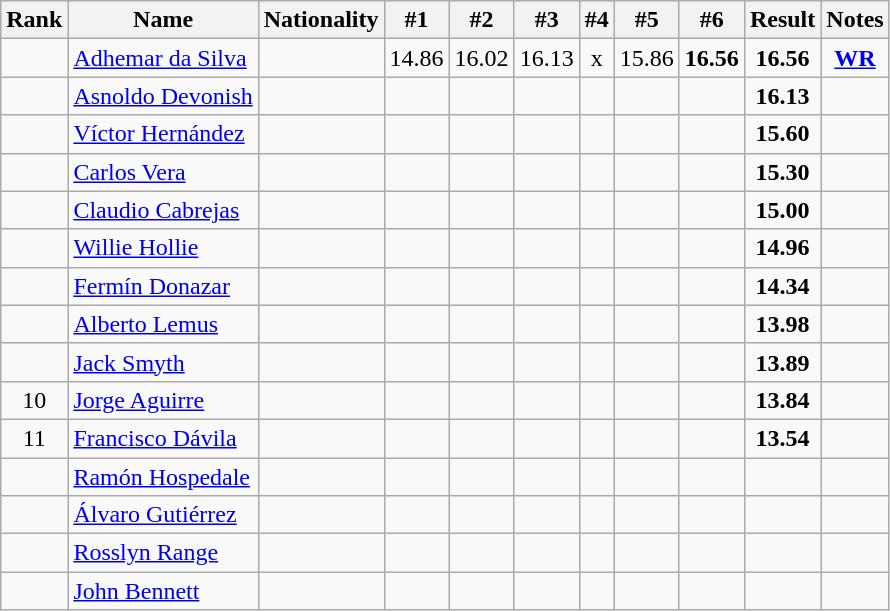<table class="wikitable sortable" style="text-align:center">
<tr>
<th>Rank</th>
<th>Name</th>
<th>Nationality</th>
<th>#1</th>
<th>#2</th>
<th>#3</th>
<th>#4</th>
<th>#5</th>
<th>#6</th>
<th>Result</th>
<th>Notes</th>
</tr>
<tr>
<td></td>
<td align=left><a href='#'>Adhemar da Silva</a></td>
<td align=left></td>
<td>14.86</td>
<td>16.02</td>
<td>16.13</td>
<td>x</td>
<td>15.86</td>
<td><strong>16.56</strong></td>
<td><strong>16.56</strong></td>
<td><strong><a href='#'>WR</a></strong></td>
</tr>
<tr>
<td></td>
<td align=left><a href='#'>Asnoldo Devonish</a></td>
<td align=left></td>
<td></td>
<td></td>
<td></td>
<td></td>
<td></td>
<td></td>
<td><strong>16.13</strong></td>
<td></td>
</tr>
<tr>
<td></td>
<td align=left><a href='#'>Víctor Hernández</a></td>
<td align=left></td>
<td></td>
<td></td>
<td></td>
<td></td>
<td></td>
<td></td>
<td><strong>15.60</strong></td>
<td></td>
</tr>
<tr>
<td></td>
<td align=left><a href='#'>Carlos Vera</a></td>
<td align=left></td>
<td></td>
<td></td>
<td></td>
<td></td>
<td></td>
<td></td>
<td><strong>15.30</strong></td>
<td></td>
</tr>
<tr>
<td></td>
<td align=left><a href='#'>Claudio Cabrejas</a></td>
<td align=left></td>
<td></td>
<td></td>
<td></td>
<td></td>
<td></td>
<td></td>
<td><strong>15.00</strong></td>
<td></td>
</tr>
<tr>
<td></td>
<td align=left><a href='#'>Willie Hollie</a></td>
<td align=left></td>
<td></td>
<td></td>
<td></td>
<td></td>
<td></td>
<td></td>
<td><strong>14.96</strong></td>
<td></td>
</tr>
<tr>
<td></td>
<td align=left><a href='#'>Fermín Donazar</a></td>
<td align=left></td>
<td></td>
<td></td>
<td></td>
<td></td>
<td></td>
<td></td>
<td><strong>14.34</strong></td>
<td></td>
</tr>
<tr>
<td></td>
<td align=left><a href='#'>Alberto Lemus</a></td>
<td align=left></td>
<td></td>
<td></td>
<td></td>
<td></td>
<td></td>
<td></td>
<td><strong>13.98</strong></td>
<td></td>
</tr>
<tr>
<td></td>
<td align=left><a href='#'>Jack Smyth</a></td>
<td align=left></td>
<td></td>
<td></td>
<td></td>
<td></td>
<td></td>
<td></td>
<td><strong>13.89</strong></td>
<td></td>
</tr>
<tr>
<td>10</td>
<td align=left><a href='#'>Jorge Aguirre</a></td>
<td align=left></td>
<td></td>
<td></td>
<td></td>
<td></td>
<td></td>
<td></td>
<td><strong>13.84</strong></td>
<td></td>
</tr>
<tr>
<td>11</td>
<td align=left><a href='#'>Francisco Dávila</a></td>
<td align=left></td>
<td></td>
<td></td>
<td></td>
<td></td>
<td></td>
<td></td>
<td><strong>13.54</strong></td>
<td></td>
</tr>
<tr>
<td></td>
<td align=left><a href='#'>Ramón Hospedale</a></td>
<td align=left></td>
<td></td>
<td></td>
<td></td>
<td></td>
<td></td>
<td></td>
<td><strong></strong></td>
<td></td>
</tr>
<tr>
<td></td>
<td align=left><a href='#'>Álvaro Gutiérrez</a></td>
<td align=left></td>
<td></td>
<td></td>
<td></td>
<td></td>
<td></td>
<td></td>
<td><strong></strong></td>
<td></td>
</tr>
<tr>
<td></td>
<td align=left><a href='#'>Rosslyn Range</a></td>
<td align=left></td>
<td></td>
<td></td>
<td></td>
<td></td>
<td></td>
<td></td>
<td><strong></strong></td>
<td></td>
</tr>
<tr>
<td></td>
<td align=left><a href='#'>John Bennett</a></td>
<td align=left></td>
<td></td>
<td></td>
<td></td>
<td></td>
<td></td>
<td></td>
<td><strong></strong></td>
<td></td>
</tr>
</table>
